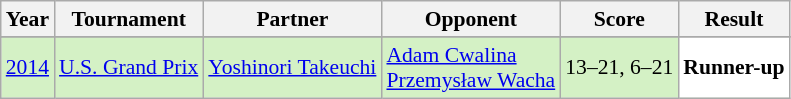<table class="sortable wikitable" style="font-size: 90%;">
<tr>
<th>Year</th>
<th>Tournament</th>
<th>Partner</th>
<th>Opponent</th>
<th>Score</th>
<th>Result</th>
</tr>
<tr>
</tr>
<tr style="background:#D4F1C5">
<td align="center"><a href='#'>2014</a></td>
<td align="left"><a href='#'>U.S. Grand Prix</a></td>
<td align="left"> <a href='#'>Yoshinori Takeuchi</a></td>
<td align="left"> <a href='#'>Adam Cwalina</a><br> <a href='#'>Przemysław Wacha</a></td>
<td align="left">13–21, 6–21</td>
<td style="text-align:left; background:white"> <strong>Runner-up</strong></td>
</tr>
</table>
